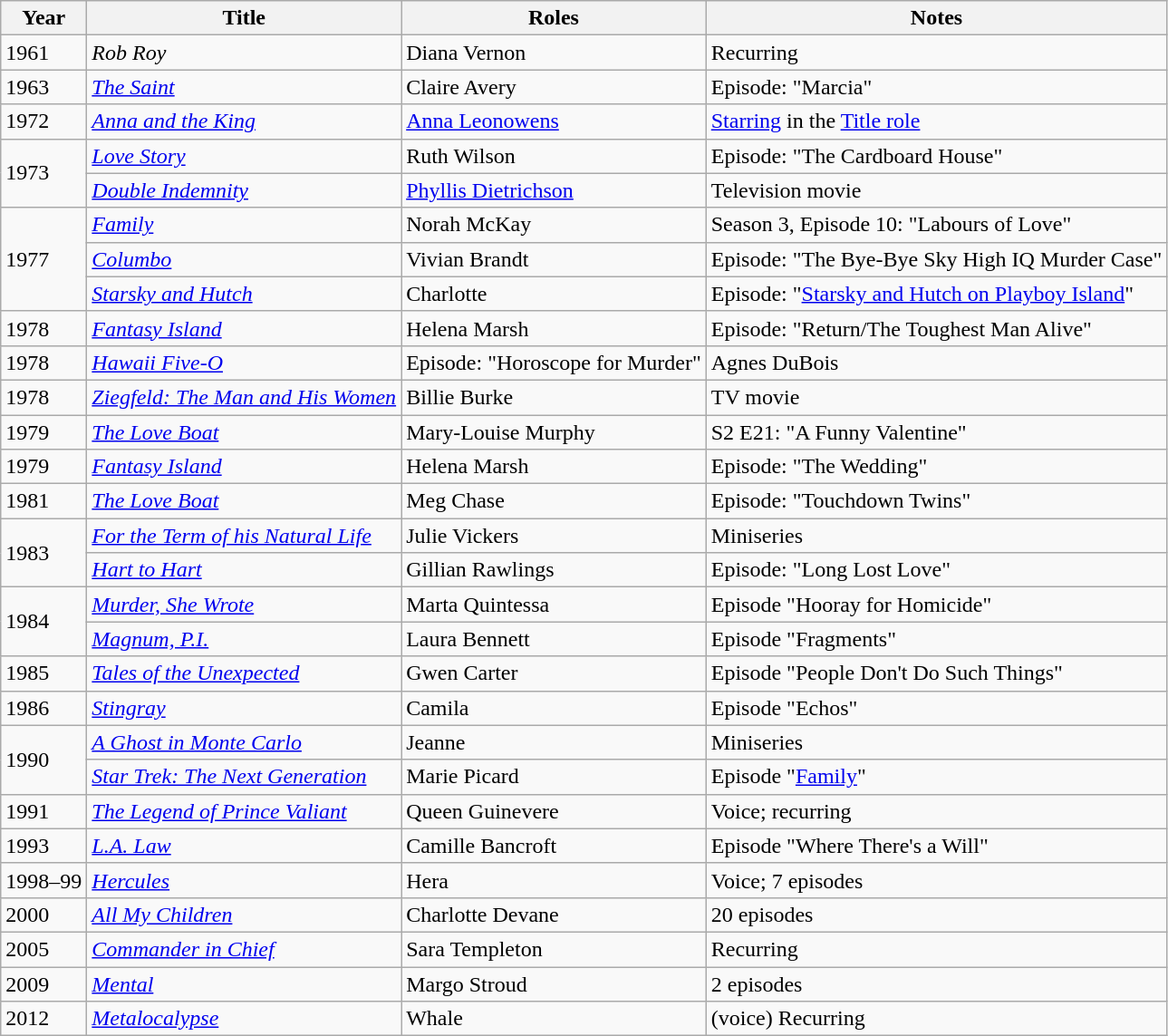<table class="wikitable sortable">
<tr>
<th>Year</th>
<th>Title</th>
<th>Roles</th>
<th class="unsortable">Notes</th>
</tr>
<tr>
<td>1961</td>
<td><em>Rob Roy</em></td>
<td>Diana Vernon</td>
<td>Recurring</td>
</tr>
<tr>
<td>1963</td>
<td data-sort-value="Saint, The"><em><a href='#'>The Saint</a></em></td>
<td>Claire Avery</td>
<td>Episode: "Marcia"</td>
</tr>
<tr>
<td>1972</td>
<td><em><a href='#'>Anna and the King</a></em></td>
<td><a href='#'>Anna Leonowens</a></td>
<td><a href='#'>Starring</a> in the <a href='#'>Title role</a></td>
</tr>
<tr>
<td rowspan=2>1973</td>
<td><em><a href='#'>Love Story</a></em></td>
<td>Ruth Wilson</td>
<td>Episode: "The Cardboard House"</td>
</tr>
<tr>
<td><em><a href='#'>Double Indemnity</a></em></td>
<td><a href='#'>Phyllis Dietrichson</a></td>
<td>Television movie</td>
</tr>
<tr>
<td rowspan="3">1977</td>
<td><em><a href='#'>Family</a></em></td>
<td>Norah McKay</td>
<td>Season 3, Episode 10: "Labours of Love"</td>
</tr>
<tr>
<td><em><a href='#'>Columbo</a></em></td>
<td>Vivian Brandt</td>
<td>Episode: "The Bye-Bye Sky High IQ Murder Case"</td>
</tr>
<tr>
<td><em><a href='#'>Starsky and Hutch</a></em></td>
<td>Charlotte</td>
<td>Episode: "<a href='#'>Starsky and Hutch on Playboy Island</a>"</td>
</tr>
<tr>
<td>1978</td>
<td><em><a href='#'>Fantasy Island</a></em></td>
<td>Helena Marsh</td>
<td>Episode: "Return/The Toughest Man Alive"</td>
</tr>
<tr>
<td>1978</td>
<td><em><a href='#'>Hawaii Five-O</a></em></td>
<td>Episode: "Horoscope for Murder"</td>
<td>Agnes DuBois</td>
</tr>
<tr>
<td>1978</td>
<td><em><a href='#'>Ziegfeld: The Man and His Women</a></em></td>
<td>Billie Burke</td>
<td>TV movie</td>
</tr>
<tr>
<td>1979</td>
<td data-sort-value="Love Boat, The"><em><a href='#'>The Love Boat</a></em></td>
<td>Mary-Louise Murphy</td>
<td>S2 E21: "A Funny Valentine"</td>
</tr>
<tr>
<td>1979</td>
<td><em><a href='#'>Fantasy Island</a></em></td>
<td>Helena Marsh</td>
<td>Episode: "The Wedding"</td>
</tr>
<tr>
<td>1981</td>
<td data-sort-value="Love Boat, The"><em><a href='#'>The Love Boat</a></em></td>
<td>Meg Chase</td>
<td>Episode: "Touchdown Twins"</td>
</tr>
<tr>
<td rowspan=2>1983</td>
<td><em><a href='#'>For the Term of his Natural Life</a></em></td>
<td>Julie Vickers</td>
<td>Miniseries</td>
</tr>
<tr>
<td><em><a href='#'>Hart to Hart</a></em></td>
<td>Gillian Rawlings</td>
<td>Episode: "Long Lost Love"</td>
</tr>
<tr>
<td rowspan=2>1984</td>
<td><em><a href='#'>Murder, She Wrote</a></em></td>
<td>Marta Quintessa</td>
<td>Episode "Hooray for Homicide"</td>
</tr>
<tr>
<td><em><a href='#'>Magnum, P.I.</a></em></td>
<td>Laura Bennett</td>
<td>Episode "Fragments"</td>
</tr>
<tr>
<td>1985</td>
<td><em><a href='#'>Tales of the Unexpected</a></em></td>
<td>Gwen Carter</td>
<td>Episode "People Don't Do Such Things"</td>
</tr>
<tr>
<td>1986</td>
<td><em><a href='#'>Stingray</a></em></td>
<td>Camila</td>
<td>Episode "Echos"</td>
</tr>
<tr>
<td rowspan=2>1990</td>
<td data-sort-value="Ghost in Monte Carlo, A"><em><a href='#'>A Ghost in Monte Carlo</a></em></td>
<td>Jeanne</td>
<td>Miniseries</td>
</tr>
<tr>
<td><em><a href='#'>Star Trek: The Next Generation</a></em></td>
<td>Marie Picard</td>
<td>Episode "<a href='#'>Family</a>"</td>
</tr>
<tr>
<td>1991</td>
<td data-sort-value="Legend of Prince Valiant, The"><em><a href='#'>The Legend of Prince Valiant</a></em></td>
<td>Queen Guinevere</td>
<td>Voice; recurring</td>
</tr>
<tr>
<td>1993</td>
<td><em><a href='#'>L.A. Law</a></em></td>
<td>Camille Bancroft</td>
<td>Episode "Where There's a Will"</td>
</tr>
<tr>
<td>1998–99</td>
<td><em><a href='#'>Hercules</a></em></td>
<td>Hera</td>
<td>Voice; 7 episodes</td>
</tr>
<tr>
<td>2000</td>
<td><em><a href='#'>All My Children</a></em></td>
<td>Charlotte Devane</td>
<td>20 episodes</td>
</tr>
<tr>
<td>2005</td>
<td><em><a href='#'>Commander in Chief</a></em></td>
<td>Sara Templeton</td>
<td>Recurring</td>
</tr>
<tr>
<td>2009</td>
<td><em><a href='#'>Mental</a></em></td>
<td>Margo Stroud</td>
<td>2 episodes</td>
</tr>
<tr>
<td>2012</td>
<td><em><a href='#'>Metalocalypse</a></em></td>
<td>Whale</td>
<td>(voice) Recurring</td>
</tr>
</table>
